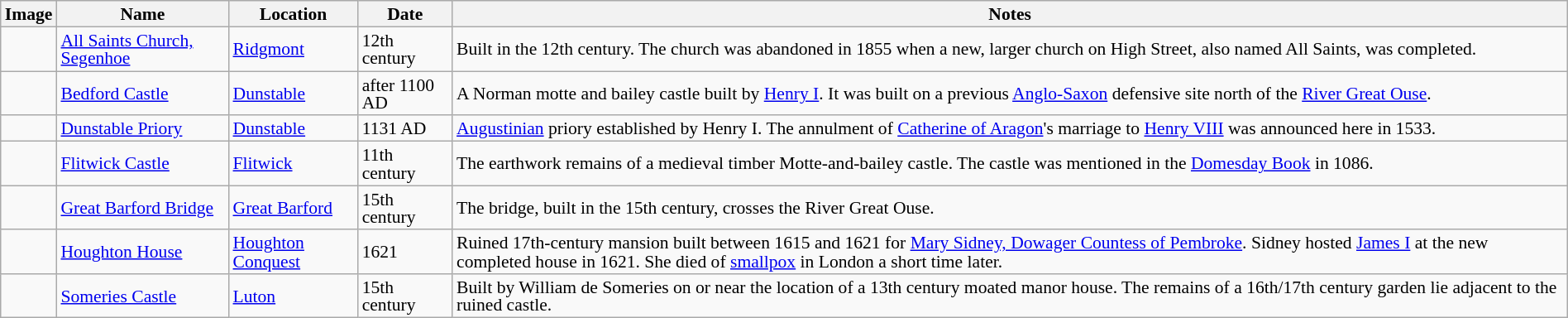<table class="wikitable sortable" style="font-size: 90%;width:100%;border:0px;text-align:left;line-height:100%;">
<tr>
<th class="unsortable">Image</th>
<th>Name</th>
<th>Location</th>
<th>Date</th>
<th class="unsortable">Notes</th>
</tr>
<tr>
<td></td>
<td><a href='#'>All Saints Church, Segenhoe</a></td>
<td><a href='#'>Ridgmont</a></td>
<td>12th century</td>
<td>Built in the 12th century. The church was abandoned in 1855 when a new, larger church on High Street, also named All Saints, was completed.</td>
</tr>
<tr>
<td></td>
<td><a href='#'>Bedford Castle</a></td>
<td><a href='#'>Dunstable</a></td>
<td>after 1100 AD</td>
<td>A Norman motte and bailey castle built by <a href='#'>Henry I</a>. It was built on a previous <a href='#'>Anglo-Saxon</a> defensive site north of the <a href='#'>River Great Ouse</a>.</td>
</tr>
<tr>
<td></td>
<td><a href='#'>Dunstable Priory</a></td>
<td><a href='#'>Dunstable</a></td>
<td>1131 AD</td>
<td><a href='#'>Augustinian</a> priory established by Henry I. The annulment of <a href='#'>Catherine of Aragon</a>'s marriage to <a href='#'>Henry VIII</a> was announced here in 1533.</td>
</tr>
<tr>
<td></td>
<td><a href='#'>Flitwick Castle</a></td>
<td><a href='#'>Flitwick</a></td>
<td>11th century</td>
<td>The earthwork remains of a medieval timber Motte-and-bailey castle. The castle was mentioned in the <a href='#'>Domesday Book</a> in 1086.</td>
</tr>
<tr>
<td></td>
<td><a href='#'>Great Barford Bridge</a></td>
<td><a href='#'>Great Barford</a></td>
<td>15th century</td>
<td>The bridge, built in the 15th century, crosses the River Great Ouse.</td>
</tr>
<tr>
<td></td>
<td><a href='#'>Houghton House</a></td>
<td><a href='#'>Houghton Conquest</a></td>
<td>1621</td>
<td>Ruined 17th-century mansion built between 1615 and 1621 for <a href='#'>Mary Sidney, Dowager Countess of Pembroke</a>. Sidney hosted <a href='#'>James I</a> at the new completed house in 1621. She died of <a href='#'>smallpox</a> in London a short time later.</td>
</tr>
<tr>
<td></td>
<td><a href='#'>Someries Castle</a></td>
<td><a href='#'>Luton</a></td>
<td>15th century</td>
<td>Built by William de Someries on or near the location of a 13th century moated manor house. The remains of a 16th/17th century garden lie adjacent to the ruined castle.</td>
</tr>
<tr>
</tr>
</table>
